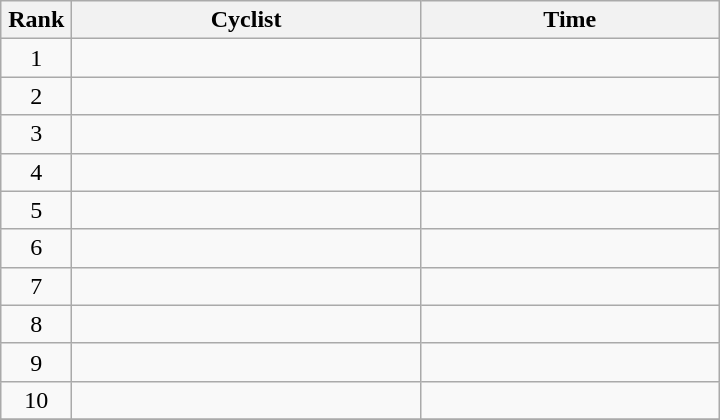<table class="wikitable" style="width:30em;margin-bottom:0;">
<tr>
<th>Rank</th>
<th>Cyclist</th>
<th>Time</th>
</tr>
<tr>
<td style="width:40px; text-align:center;">1</td>
<td style="width:225px;"></td>
<td align="right"></td>
</tr>
<tr>
<td style="text-align:center;">2</td>
<td></td>
<td align="right"></td>
</tr>
<tr>
<td style="text-align:center;">3</td>
<td></td>
<td align="right"></td>
</tr>
<tr>
<td style="text-align:center;">4</td>
<td></td>
<td align="right"></td>
</tr>
<tr>
<td style="text-align:center;">5</td>
<td></td>
<td align="right"></td>
</tr>
<tr>
<td style="text-align:center;">6</td>
<td></td>
<td align="right"></td>
</tr>
<tr>
<td style="text-align:center;">7</td>
<td></td>
<td align="right"></td>
</tr>
<tr>
<td style="text-align:center;">8</td>
<td></td>
<td align="right"></td>
</tr>
<tr>
<td style="text-align:center;">9</td>
<td></td>
<td align="right"></td>
</tr>
<tr>
<td style="text-align:center;">10</td>
<td></td>
<td align="right"></td>
</tr>
<tr>
</tr>
</table>
